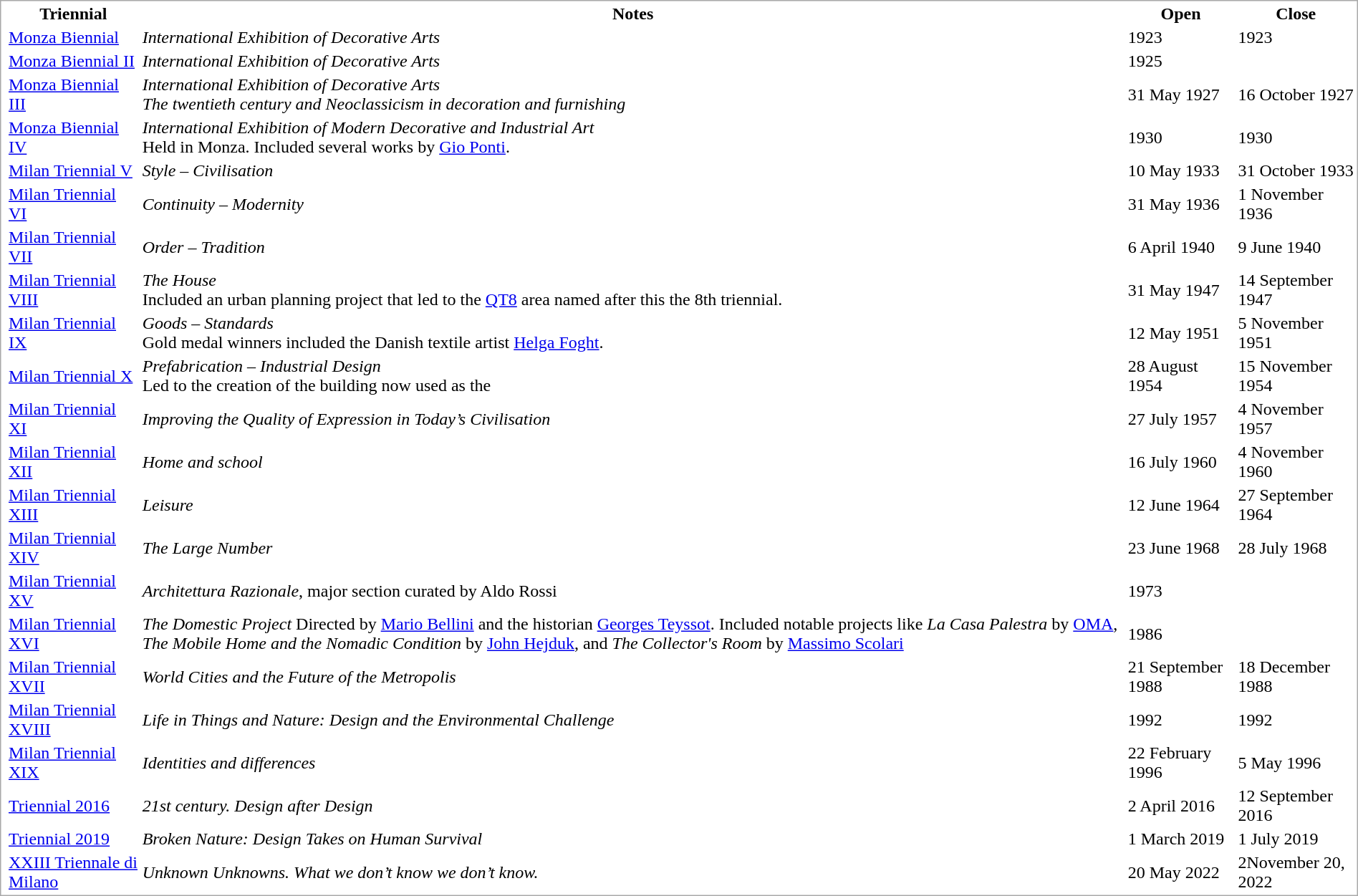<table class="sortable" valign="top" style="border:1px solid darkgrey;">
<tr>
<th></th>
<th>Triennial<br></th>
<th>Notes</th>
<th data-sort-type=date>Open</th>
<th data-sort-type=date>Close</th>
</tr>
<tr style="border: 1px solid blue;">
<td></td>
<td><a href='#'>Monza Biennial</a></td>
<td><em>International Exhibition of Decorative Arts</em></td>
<td>1923</td>
<td>1923</td>
</tr>
<tr>
<td></td>
<td><a href='#'>Monza Biennial II</a></td>
<td><em>International Exhibition of Decorative Arts</em></td>
<td>1925 </td>
</tr>
<tr>
<td></td>
<td><a href='#'>Monza Biennial III</a></td>
<td><em>International Exhibition of Decorative Arts</em> <br><em>The twentieth century and Neoclassicism in decoration and furnishing</em></td>
<td>31 May 1927</td>
<td>16 October 1927</td>
</tr>
<tr>
<td></td>
<td><a href='#'>Monza Biennial IV</a></td>
<td><em>International Exhibition of Modern Decorative and Industrial Art</em> <br>Held in Monza. Included several works by <a href='#'>Gio Ponti</a>.</td>
<td>1930</td>
<td>1930 </td>
</tr>
<tr>
<td></td>
<td><a href='#'>Milan Triennial V</a></td>
<td><em>Style – Civilisation</em></td>
<td>10 May 1933</td>
<td>31 October 1933</td>
</tr>
<tr>
<td></td>
<td><a href='#'>Milan Triennial VI</a></td>
<td><em>Continuity – Modernity</em></td>
<td>31 May 1936</td>
<td>1 November 1936</td>
</tr>
<tr>
<td></td>
<td><a href='#'>Milan Triennial VII</a></td>
<td><em>Order – Tradition</em></td>
<td>6 April 1940</td>
<td>9 June 1940</td>
</tr>
<tr>
<td></td>
<td><a href='#'>Milan Triennial VIII</a></td>
<td><em>The  House</em><br>Included an urban planning project that led to the <a href='#'>QT8</a> area named after this the 8th triennial.</td>
<td>31 May 1947 </td>
<td>14 September 1947</td>
</tr>
<tr>
<td></td>
<td><a href='#'>Milan Triennial IX</a></td>
<td><em>Goods – Standards</em><br>Gold medal winners included the Danish textile artist <a href='#'>Helga Foght</a>.</td>
<td>12 May 1951</td>
<td>5 November 1951</td>
</tr>
<tr>
<td></td>
<td><a href='#'>Milan Triennial X</a></td>
<td><em>Prefabrication – Industrial Design</em><br>Led to the creation of the building now used as the </td>
<td>28 August 1954</td>
<td>15 November 1954</td>
</tr>
<tr>
<td></td>
<td><a href='#'>Milan Triennial XI</a></td>
<td><em>Improving the Quality of Expression in Today’s Civilisation</em></td>
<td>27 July 1957</td>
<td>4 November 1957 </td>
</tr>
<tr>
<td></td>
<td><a href='#'>Milan Triennial XII</a></td>
<td><em>Home and school</em></td>
<td>16 July 1960</td>
<td>4 November 1960</td>
</tr>
<tr>
<td></td>
<td><a href='#'>Milan Triennial XIII</a></td>
<td><em>Leisure</em></td>
<td>12 June 1964</td>
<td>27 September 1964</td>
</tr>
<tr>
<td></td>
<td><a href='#'>Milan Triennial XIV</a></td>
<td><em>The Large Number</em></td>
<td>23 June 1968</td>
<td>28 July 1968</td>
</tr>
<tr>
<td></td>
<td><a href='#'>Milan Triennial XV</a></td>
<td><em>Architettura Razionale</em>, major section curated by Aldo Rossi</td>
<td>1973</td>
</tr>
<tr>
<td></td>
<td><a href='#'>Milan Triennial XVI</a></td>
<td><em>The Domestic Project</em> Directed by <a href='#'>Mario Bellini</a> and the historian <a href='#'>Georges Teyssot</a>. Included notable projects like <em>La Casa Palestra</em> by <a href='#'>OMA</a>, <em>The Mobile Home and the Nomadic Condition</em> by <a href='#'>John Hejduk</a>, and <em>The Collector's Room</em> by <a href='#'>Massimo Scolari</a></td>
<td>1986</td>
</tr>
<tr>
<td></td>
<td><a href='#'>Milan Triennial XVII</a></td>
<td><em>World Cities and the Future of the Metropolis</em></td>
<td>21 September 1988 </td>
<td>18 December 1988</td>
</tr>
<tr>
<td></td>
<td><a href='#'>Milan Triennial XVIII</a></td>
<td><em>Life in Things and Nature: Design and the Environmental Challenge</em></td>
<td>1992</td>
<td>1992</td>
</tr>
<tr>
<td></td>
<td><a href='#'>Milan Triennial XIX</a></td>
<td><em>Identities and differences</em></td>
<td>22 February 1996</td>
<td>5 May 1996</td>
</tr>
<tr>
<td></td>
<td><a href='#'>Triennial 2016</a></td>
<td><em>21st century. Design after Design</em></td>
<td>2 April 2016</td>
<td>12 September 2016</td>
</tr>
<tr>
<td></td>
<td><a href='#'>Triennial 2019</a></td>
<td><em>Broken Nature: Design Takes on Human Survival</em></td>
<td>1 March 2019</td>
<td>1 July 2019</td>
</tr>
<tr>
<td></td>
<td><a href='#'>XXIII Triennale di Milano</a></td>
<td><em>Unknown Unknowns. What we don’t know we don’t know.</em></td>
<td>20 May 2022</td>
<td>2November 20, 2022</td>
</tr>
</table>
